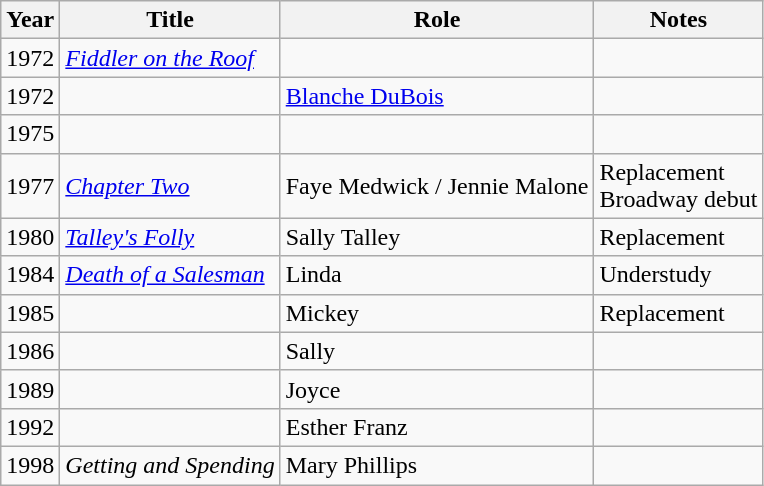<table class="wikitable sortable">
<tr>
<th>Year</th>
<th>Title</th>
<th>Role</th>
<th class="unsortable">Notes</th>
</tr>
<tr>
<td>1972</td>
<td><em><a href='#'>Fiddler on the Roof</a></em> </td>
<td></td>
<td></td>
</tr>
<tr>
<td>1972</td>
<td><em></em></td>
<td><a href='#'>Blanche DuBois</a></td>
<td></td>
</tr>
<tr>
<td>1975</td>
<td><em></em></td>
<td></td>
<td></td>
</tr>
<tr>
<td>1977</td>
<td><em><a href='#'>Chapter Two</a></em></td>
<td>Faye Medwick / Jennie Malone</td>
<td>Replacement<br>Broadway debut</td>
</tr>
<tr>
<td>1980</td>
<td><em><a href='#'>Talley's Folly</a></em></td>
<td>Sally Talley</td>
<td>Replacement</td>
</tr>
<tr>
<td>1984</td>
<td><em><a href='#'>Death of a Salesman</a></em></td>
<td>Linda</td>
<td>Understudy</td>
</tr>
<tr>
<td>1985</td>
<td><em></em></td>
<td>Mickey</td>
<td>Replacement</td>
</tr>
<tr>
<td>1986</td>
<td><em></em></td>
<td>Sally</td>
<td></td>
</tr>
<tr>
<td>1989</td>
<td><em></em></td>
<td>Joyce</td>
<td></td>
</tr>
<tr>
<td>1992</td>
<td><em></em></td>
<td>Esther Franz</td>
<td></td>
</tr>
<tr>
<td>1998</td>
<td><em>Getting and Spending</em></td>
<td>Mary Phillips</td>
<td></td>
</tr>
</table>
